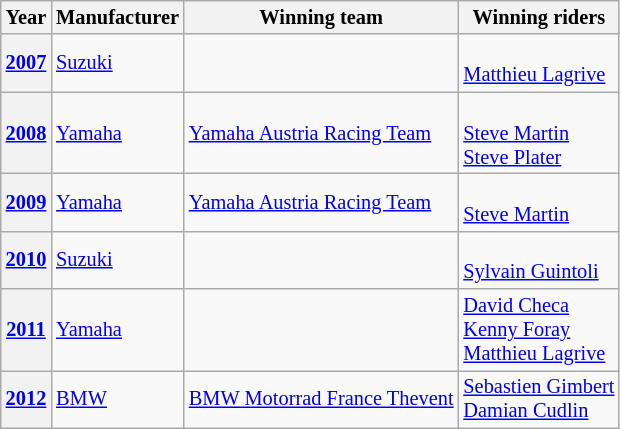<table class="wikitable" style="font-size:85%">
<tr>
<th>Year</th>
<th>Manufacturer</th>
<th>Winning team</th>
<th>Winning riders</th>
</tr>
<tr>
<th><a href='#'>2007</a></th>
<td> <a href='#'>Suzuki</a></td>
<td> </td>
<td> <br> <a href='#'>Matthieu Lagrive</a></td>
</tr>
<tr>
<th><a href='#'>2008</a></th>
<td> <a href='#'>Yamaha</a></td>
<td> <a href='#'>Yamaha Austria Racing Team</a></td>
<td> <br> <a href='#'>Steve Martin</a><br> <a href='#'>Steve Plater</a></td>
</tr>
<tr>
<th><a href='#'>2009</a></th>
<td> <a href='#'>Yamaha</a></td>
<td> <a href='#'>Yamaha Austria Racing Team</a></td>
<td> <br> <a href='#'>Steve Martin</a><br> </td>
</tr>
<tr>
<th><a href='#'>2010</a></th>
<td> <a href='#'>Suzuki</a></td>
<td> </td>
<td> <br> <a href='#'>Sylvain Guintoli</a><br> </td>
</tr>
<tr>
<th><a href='#'>2011</a></th>
<td> <a href='#'>Yamaha</a></td>
<td> </td>
<td> <a href='#'>David Checa</a><br> <a href='#'>Kenny Foray</a><br> <a href='#'>Matthieu Lagrive</a></td>
</tr>
<tr>
<th><a href='#'>2012</a></th>
<td> <a href='#'>BMW</a></td>
<td> <a href='#'>BMW Motorrad France Thevent</a></td>
<td> <a href='#'>Sebastien Gimbert</a><br> <a href='#'>Damian Cudlin</a><br> </td>
</tr>
</table>
